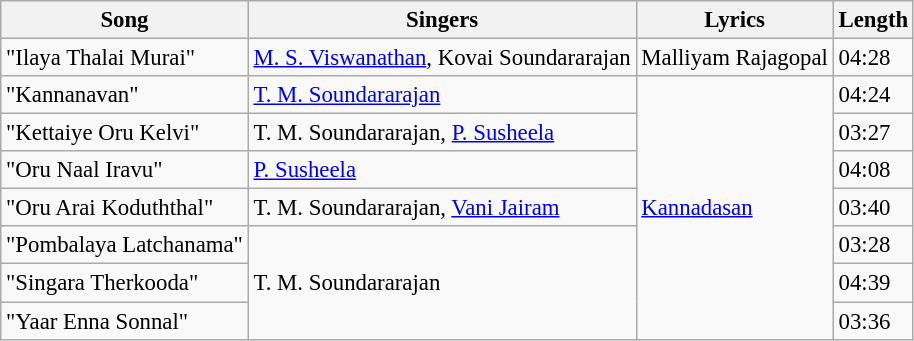<table class="wikitable" style="font-size:95%;">
<tr>
<th>Song</th>
<th>Singers</th>
<th>Lyrics</th>
<th>Length</th>
</tr>
<tr>
<td>"Ilaya Thalai Murai"</td>
<td><a href='#'>M. S. Viswanathan</a>, Kovai Soundararajan</td>
<td>Malliyam Rajagopal</td>
<td>04:28</td>
</tr>
<tr>
<td>"Kannanavan"</td>
<td><a href='#'>T. M. Soundararajan</a></td>
<td rowspan=7><a href='#'>Kannadasan</a></td>
<td>04:24</td>
</tr>
<tr>
<td>"Kettaiye Oru Kelvi"</td>
<td>T. M. Soundararajan, <a href='#'>P. Susheela</a></td>
<td>03:27</td>
</tr>
<tr>
<td>"Oru Naal Iravu"</td>
<td><a href='#'>P. Susheela</a></td>
<td>04:08</td>
</tr>
<tr>
<td>"Oru Arai Koduththal"</td>
<td>T. M. Soundararajan, <a href='#'>Vani Jairam</a></td>
<td>03:40</td>
</tr>
<tr>
<td>"Pombalaya Latchanama"</td>
<td rowspan=3>T. M. Soundararajan</td>
<td>03:28</td>
</tr>
<tr>
<td>"Singara Therkooda"</td>
<td>04:39</td>
</tr>
<tr>
<td>"Yaar Enna Sonnal"</td>
<td>03:36</td>
</tr>
</table>
